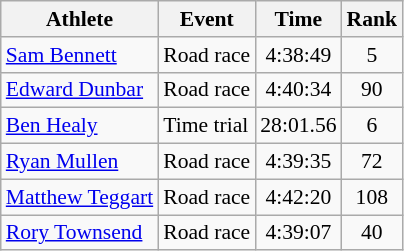<table class="wikitable" style="font-size:90%">
<tr>
<th>Athlete</th>
<th>Event</th>
<th>Time</th>
<th>Rank</th>
</tr>
<tr align=center>
<td align=left><a href='#'>Sam Bennett</a></td>
<td align=left>Road race</td>
<td>4:38:49</td>
<td>5</td>
</tr>
<tr align=center>
<td align=left><a href='#'>Edward Dunbar</a></td>
<td align=left>Road race</td>
<td>4:40:34</td>
<td>90</td>
</tr>
<tr align=center>
<td align=left><a href='#'>Ben Healy</a></td>
<td align=left>Time trial</td>
<td>28:01.56</td>
<td>6</td>
</tr>
<tr align=center>
<td align=left><a href='#'>Ryan Mullen</a></td>
<td align=left>Road race</td>
<td>4:39:35</td>
<td>72</td>
</tr>
<tr align=center>
<td align=left><a href='#'>Matthew Teggart</a></td>
<td align=left>Road race</td>
<td>4:42:20</td>
<td>108</td>
</tr>
<tr align=center>
<td align=left><a href='#'>Rory Townsend</a></td>
<td align=left>Road race</td>
<td>4:39:07</td>
<td>40</td>
</tr>
</table>
